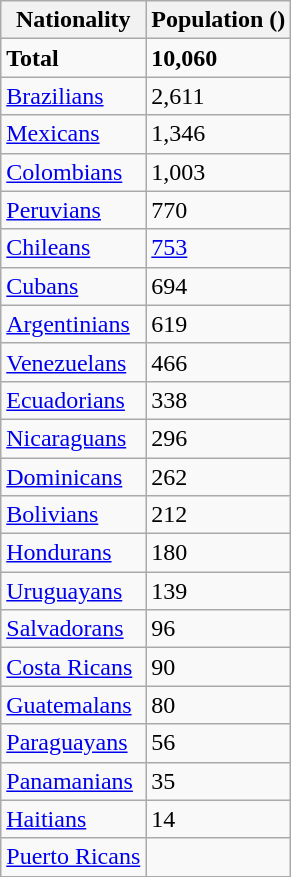<table class="wikitable sortable">
<tr>
<th>Nationality</th>
<th>Population ()</th>
</tr>
<tr>
<td><strong>Total</strong></td>
<td><strong>10,060</strong></td>
</tr>
<tr>
<td> <a href='#'>Brazilians</a></td>
<td>2,611</td>
</tr>
<tr>
<td> <a href='#'>Mexicans</a></td>
<td>1,346</td>
</tr>
<tr>
<td> <a href='#'>Colombians</a></td>
<td>1,003</td>
</tr>
<tr>
<td> <a href='#'>Peruvians</a></td>
<td>770</td>
</tr>
<tr>
<td> <a href='#'>Chileans</a></td>
<td><a href='#'>753</a></td>
</tr>
<tr>
<td> <a href='#'>Cubans</a></td>
<td>694</td>
</tr>
<tr>
<td> <a href='#'>Argentinians</a></td>
<td>619</td>
</tr>
<tr>
<td> <a href='#'>Venezuelans</a></td>
<td>466</td>
</tr>
<tr>
<td> <a href='#'>Ecuadorians</a></td>
<td>338</td>
</tr>
<tr>
<td> <a href='#'>Nicaraguans</a></td>
<td>296</td>
</tr>
<tr>
<td> <a href='#'>Dominicans</a></td>
<td>262</td>
</tr>
<tr>
<td> <a href='#'>Bolivians</a></td>
<td>212</td>
</tr>
<tr>
<td> <a href='#'>Hondurans</a></td>
<td>180</td>
</tr>
<tr>
<td> <a href='#'>Uruguayans</a></td>
<td>139</td>
</tr>
<tr>
<td> <a href='#'>Salvadorans</a></td>
<td>96</td>
</tr>
<tr>
<td> <a href='#'>Costa Ricans</a></td>
<td>90</td>
</tr>
<tr>
<td> <a href='#'>Guatemalans</a></td>
<td>80</td>
</tr>
<tr>
<td> <a href='#'>Paraguayans</a></td>
<td>56</td>
</tr>
<tr>
<td> <a href='#'>Panamanians</a></td>
<td>35</td>
</tr>
<tr>
<td> <a href='#'>Haitians</a></td>
<td>14</td>
</tr>
<tr>
<td> <a href='#'>Puerto Ricans</a></td>
<td></td>
</tr>
</table>
